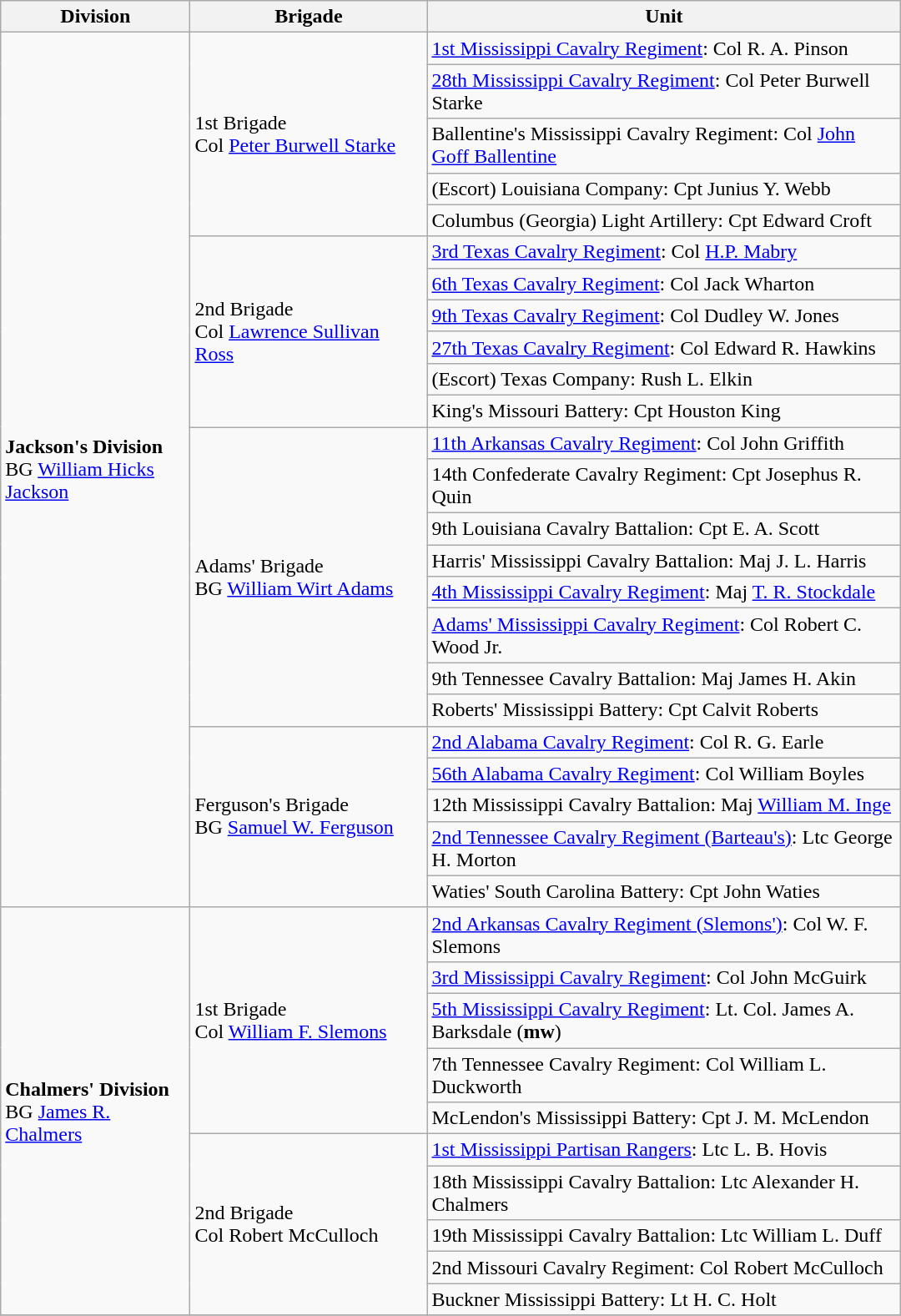<table class="wikitable" style="text-align:left; width:57%;">
<tr>
<th width=12%>Division</th>
<th width=15%>Brigade</th>
<th width=30%>Unit</th>
</tr>
<tr>
<td rowspan=24><strong>Jackson's Division</strong><br>BG <a href='#'>William Hicks Jackson</a></td>
<td rowspan=5>1st Brigade<br>Col <a href='#'>Peter Burwell Starke</a></td>
<td><a href='#'>1st Mississippi Cavalry Regiment</a>: Col R. A. Pinson</td>
</tr>
<tr>
<td><a href='#'>28th Mississippi Cavalry Regiment</a>: Col Peter Burwell Starke</td>
</tr>
<tr>
<td>Ballentine's Mississippi Cavalry Regiment: Col <a href='#'>John Goff Ballentine</a></td>
</tr>
<tr>
<td>(Escort) Louisiana Company: Cpt Junius Y. Webb</td>
</tr>
<tr>
<td>Columbus (Georgia) Light Artillery: Cpt Edward Croft</td>
</tr>
<tr>
<td rowspan=6>2nd Brigade<br>Col <a href='#'>Lawrence Sullivan Ross</a></td>
<td><a href='#'>3rd Texas Cavalry Regiment</a>: Col <a href='#'>H.P. Mabry</a></td>
</tr>
<tr>
<td><a href='#'>6th Texas Cavalry Regiment</a>: Col Jack Wharton</td>
</tr>
<tr>
<td><a href='#'>9th Texas Cavalry Regiment</a>: Col Dudley W. Jones</td>
</tr>
<tr>
<td><a href='#'>27th Texas Cavalry Regiment</a>: Col Edward R. Hawkins</td>
</tr>
<tr>
<td>(Escort) Texas Company: Rush L. Elkin</td>
</tr>
<tr>
<td>King's Missouri Battery: Cpt Houston King</td>
</tr>
<tr>
<td rowspan=8>Adams' Brigade<br>BG <a href='#'>William Wirt Adams</a></td>
<td><a href='#'>11th Arkansas Cavalry Regiment</a>: Col John Griffith</td>
</tr>
<tr>
<td>14th Confederate Cavalry Regiment: Cpt Josephus R. Quin</td>
</tr>
<tr>
<td>9th Louisiana Cavalry Battalion: Cpt E. A. Scott</td>
</tr>
<tr>
<td>Harris' Mississippi Cavalry Battalion: Maj J. L. Harris</td>
</tr>
<tr>
<td><a href='#'>4th Mississippi Cavalry Regiment</a>: Maj <a href='#'>T. R. Stockdale</a></td>
</tr>
<tr>
<td><a href='#'>Adams' Mississippi Cavalry Regiment</a>: Col Robert C. Wood Jr.</td>
</tr>
<tr>
<td>9th Tennessee Cavalry Battalion: Maj James H. Akin</td>
</tr>
<tr>
<td>Roberts' Mississippi Battery: Cpt Calvit Roberts</td>
</tr>
<tr>
<td rowspan=5>Ferguson's Brigade<br>BG <a href='#'>Samuel W. Ferguson</a></td>
<td><a href='#'>2nd Alabama Cavalry Regiment</a>: Col R. G. Earle</td>
</tr>
<tr>
<td><a href='#'>56th Alabama Cavalry Regiment</a>: Col William Boyles</td>
</tr>
<tr>
<td>12th Mississippi Cavalry Battalion: Maj <a href='#'>William M. Inge</a></td>
</tr>
<tr>
<td><a href='#'>2nd Tennessee Cavalry Regiment (Barteau's)</a>: Ltc George H. Morton</td>
</tr>
<tr>
<td>Waties' South Carolina Battery: Cpt John Waties</td>
</tr>
<tr>
<td rowspan=10><strong>Chalmers' Division</strong><br>BG <a href='#'>James R. Chalmers</a></td>
<td rowspan=5>1st Brigade<br>Col <a href='#'>William F. Slemons</a></td>
<td><a href='#'>2nd Arkansas Cavalry Regiment (Slemons')</a>: Col W. F. Slemons</td>
</tr>
<tr>
<td><a href='#'>3rd Mississippi Cavalry Regiment</a>: Col John McGuirk</td>
</tr>
<tr>
<td><a href='#'>5th Mississippi Cavalry Regiment</a>: Lt. Col. James A. Barksdale (<strong>mw</strong>)</td>
</tr>
<tr>
<td>7th Tennessee Cavalry Regiment: Col William L. Duckworth</td>
</tr>
<tr>
<td>McLendon's Mississippi Battery: Cpt J. M. McLendon</td>
</tr>
<tr>
<td rowspan=5>2nd Brigade<br>Col Robert McCulloch</td>
<td><a href='#'>1st Mississippi Partisan Rangers</a>: Ltc L. B. Hovis</td>
</tr>
<tr>
<td>18th Mississippi Cavalry Battalion: Ltc Alexander H. Chalmers</td>
</tr>
<tr>
<td>19th Mississippi Cavalry Battalion: Ltc William L. Duff</td>
</tr>
<tr>
<td>2nd Missouri Cavalry Regiment: Col Robert McCulloch</td>
</tr>
<tr>
<td>Buckner Mississippi Battery: Lt H. C. Holt</td>
</tr>
<tr>
</tr>
</table>
